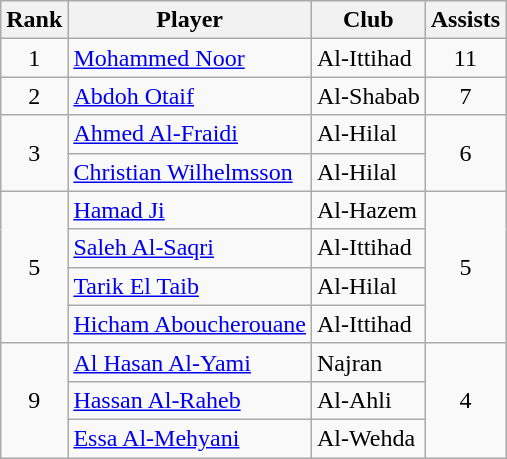<table class="wikitable" style="text-align:center">
<tr>
<th>Rank</th>
<th>Player</th>
<th>Club</th>
<th>Assists</th>
</tr>
<tr>
<td>1</td>
<td align="left"> <a href='#'>Mohammed Noor</a></td>
<td align="left">Al-Ittihad</td>
<td>11</td>
</tr>
<tr>
<td>2</td>
<td align="left"> <a href='#'>Abdoh Otaif</a></td>
<td align="left">Al-Shabab</td>
<td>7</td>
</tr>
<tr>
<td rowspan=2>3</td>
<td align="left"> <a href='#'>Ahmed Al-Fraidi</a></td>
<td align="left">Al-Hilal</td>
<td rowspan=2>6</td>
</tr>
<tr>
<td align="left"> <a href='#'>Christian Wilhelmsson</a></td>
<td align="left">Al-Hilal</td>
</tr>
<tr>
<td rowspan=4>5</td>
<td align="left"> <a href='#'>Hamad Ji</a></td>
<td align="left">Al-Hazem</td>
<td rowspan=4>5</td>
</tr>
<tr>
<td align="left"> <a href='#'>Saleh Al-Saqri</a></td>
<td align="left">Al-Ittihad</td>
</tr>
<tr>
<td align="left"> <a href='#'>Tarik El Taib</a></td>
<td align="left">Al-Hilal</td>
</tr>
<tr>
<td align="left"> <a href='#'>Hicham Aboucherouane</a></td>
<td align="left">Al-Ittihad</td>
</tr>
<tr>
<td rowspan=3>9</td>
<td align="left"> <a href='#'>Al Hasan Al-Yami</a></td>
<td align="left">Najran</td>
<td rowspan=3>4</td>
</tr>
<tr>
<td align="left"> <a href='#'>Hassan Al-Raheb</a></td>
<td align="left">Al-Ahli</td>
</tr>
<tr>
<td align="left"> <a href='#'>Essa Al-Mehyani</a></td>
<td align="left">Al-Wehda</td>
</tr>
</table>
